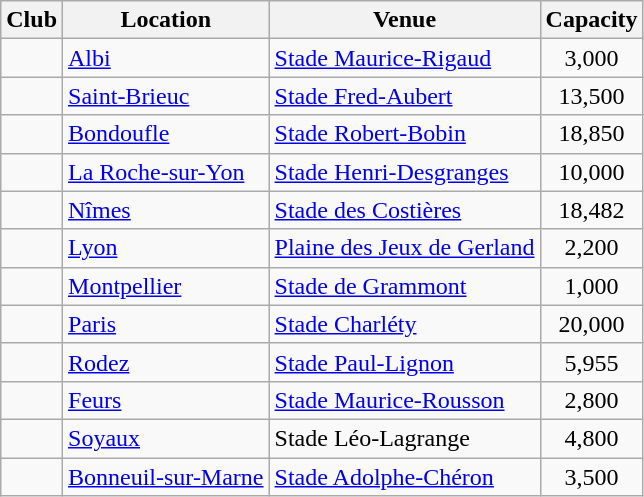<table class="wikitable sortable">
<tr>
<th>Club</th>
<th>Location</th>
<th>Venue</th>
<th>Capacity</th>
</tr>
<tr>
<td></td>
<td><a href='#'>Albi</a></td>
<td><a href='#'>Stade Maurice-Rigaud</a></td>
<td align="center">3,000</td>
</tr>
<tr>
<td></td>
<td><a href='#'>Saint-Brieuc</a></td>
<td><a href='#'>Stade Fred-Aubert</a></td>
<td align="center">13,500</td>
</tr>
<tr>
<td></td>
<td><a href='#'>Bondoufle</a></td>
<td><a href='#'>Stade Robert-Bobin</a></td>
<td align="center">18,850</td>
</tr>
<tr>
<td></td>
<td><a href='#'>La Roche-sur-Yon</a></td>
<td><a href='#'>Stade Henri-Desgranges</a></td>
<td align="center">10,000</td>
</tr>
<tr>
<td></td>
<td><a href='#'>Nîmes</a></td>
<td><a href='#'>Stade des Costières</a></td>
<td align="center">18,482</td>
</tr>
<tr>
<td></td>
<td><a href='#'>Lyon</a></td>
<td><a href='#'>Plaine des Jeux de Gerland</a></td>
<td align="center">2,200</td>
</tr>
<tr>
<td></td>
<td><a href='#'>Montpellier</a></td>
<td><a href='#'>Stade de Grammont</a></td>
<td align="center">1,000</td>
</tr>
<tr>
<td></td>
<td><a href='#'>Paris</a></td>
<td><a href='#'>Stade Charléty</a></td>
<td align="center">20,000</td>
</tr>
<tr>
<td></td>
<td><a href='#'>Rodez</a></td>
<td><a href='#'>Stade Paul-Lignon</a></td>
<td align="center">5,955</td>
</tr>
<tr>
<td></td>
<td><a href='#'>Feurs</a></td>
<td><a href='#'>Stade Maurice-Rousson</a></td>
<td align="center">2,800</td>
</tr>
<tr>
<td></td>
<td><a href='#'>Soyaux</a></td>
<td>Stade Léo-Lagrange</td>
<td align="center">4,800</td>
</tr>
<tr>
<td></td>
<td><a href='#'>Bonneuil-sur-Marne</a></td>
<td><a href='#'>Stade Adolphe-Chéron</a></td>
<td align="center">3,500</td>
</tr>
</table>
